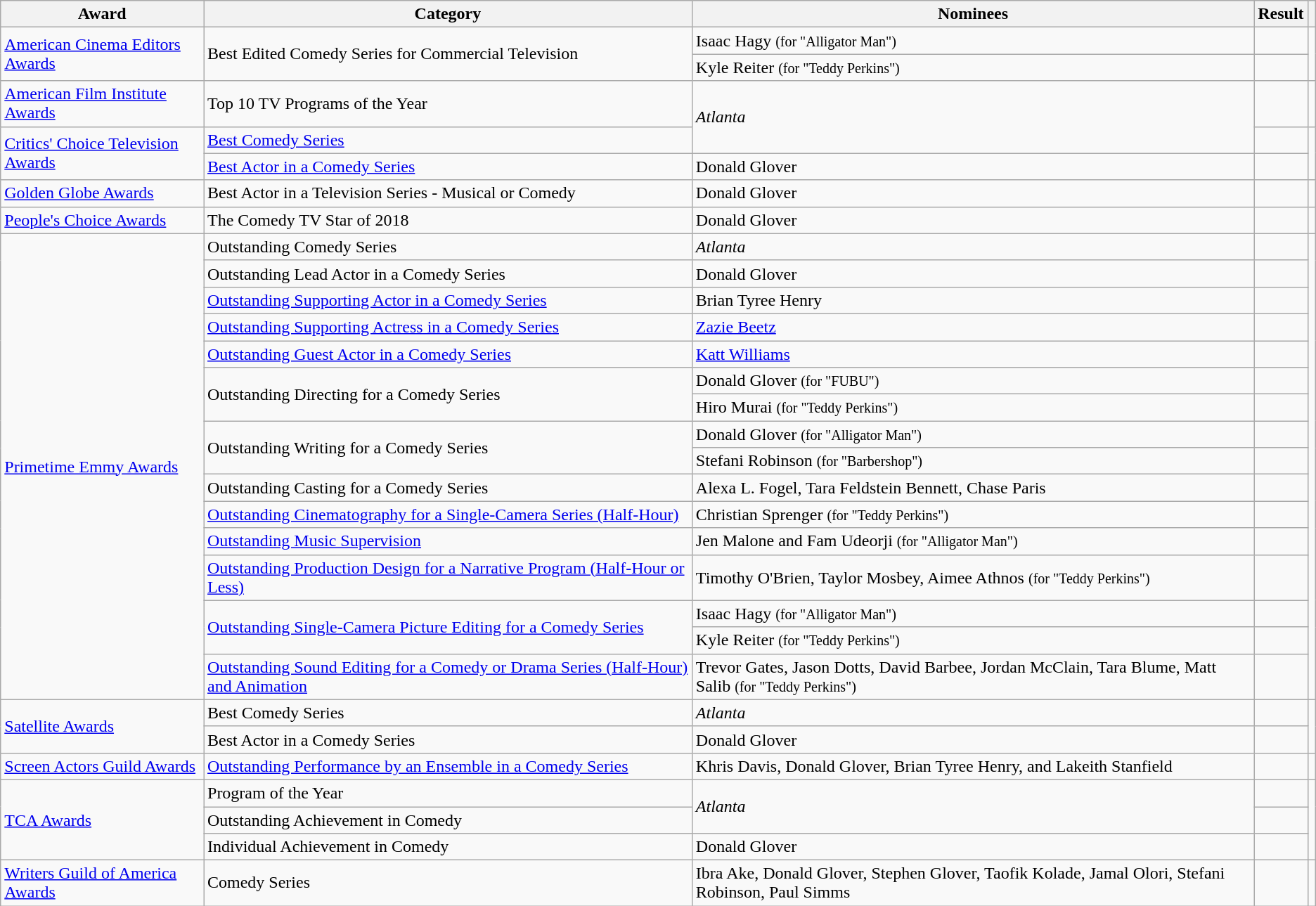<table class="wikitable sortable">
<tr>
<th>Award</th>
<th>Category</th>
<th>Nominees</th>
<th>Result</th>
<th></th>
</tr>
<tr>
<td rowspan=2><a href='#'>American Cinema Editors Awards</a></td>
<td rowspan=2>Best Edited Comedy Series for Commercial Television</td>
<td>Isaac Hagy <small>(for "Alligator Man")</small></td>
<td></td>
<td rowspan=2></td>
</tr>
<tr>
<td>Kyle Reiter <small>(for "Teddy Perkins")</small></td>
<td></td>
</tr>
<tr>
<td><a href='#'>American Film Institute Awards</a></td>
<td>Top 10 TV Programs of the Year</td>
<td rowspan="2"><em>Atlanta</em></td>
<td></td>
<td></td>
</tr>
<tr>
<td rowspan=2><a href='#'>Critics' Choice Television Awards</a></td>
<td><a href='#'>Best Comedy Series</a></td>
<td></td>
<td rowspan=2></td>
</tr>
<tr>
<td><a href='#'>Best Actor in a Comedy Series</a></td>
<td>Donald Glover</td>
<td></td>
</tr>
<tr>
<td><a href='#'>Golden Globe Awards</a></td>
<td>Best Actor in a Television Series - Musical or Comedy</td>
<td>Donald Glover</td>
<td></td>
<td></td>
</tr>
<tr>
<td><a href='#'>People's Choice Awards</a></td>
<td>The Comedy TV Star of 2018</td>
<td>Donald Glover</td>
<td></td>
<td></td>
</tr>
<tr>
<td rowspan=16><a href='#'>Primetime Emmy Awards</a></td>
<td>Outstanding Comedy Series</td>
<td><em>Atlanta</em></td>
<td></td>
<td rowspan=16></td>
</tr>
<tr>
<td>Outstanding Lead Actor in a Comedy Series</td>
<td>Donald Glover</td>
<td></td>
</tr>
<tr>
<td><a href='#'>Outstanding Supporting Actor in a Comedy Series</a></td>
<td>Brian Tyree Henry</td>
<td></td>
</tr>
<tr>
<td><a href='#'>Outstanding Supporting Actress in a Comedy Series</a></td>
<td><a href='#'>Zazie Beetz</a></td>
<td></td>
</tr>
<tr>
<td><a href='#'>Outstanding Guest Actor in a Comedy Series</a></td>
<td><a href='#'>Katt Williams</a></td>
<td></td>
</tr>
<tr>
<td rowspan=2>Outstanding Directing for a Comedy Series</td>
<td>Donald Glover <small>(for "FUBU")</small></td>
<td></td>
</tr>
<tr>
<td>Hiro Murai <small>(for "Teddy Perkins")</small></td>
<td></td>
</tr>
<tr>
<td rowspan=2>Outstanding Writing for a Comedy Series</td>
<td>Donald Glover <small>(for "Alligator Man")</small></td>
<td></td>
</tr>
<tr>
<td>Stefani Robinson <small>(for "Barbershop")</small></td>
<td></td>
</tr>
<tr>
<td>Outstanding Casting for a Comedy Series</td>
<td>Alexa L. Fogel, Tara Feldstein Bennett, Chase Paris</td>
<td></td>
</tr>
<tr>
<td><a href='#'>Outstanding Cinematography for a Single-Camera Series (Half-Hour)</a></td>
<td>Christian Sprenger <small>(for "Teddy Perkins")</small></td>
<td></td>
</tr>
<tr>
<td><a href='#'>Outstanding Music Supervision</a></td>
<td>Jen Malone and Fam Udeorji <small>(for "Alligator Man")</small></td>
<td></td>
</tr>
<tr>
<td><a href='#'>Outstanding Production Design for a Narrative Program (Half-Hour or Less)</a></td>
<td>Timothy O'Brien, Taylor Mosbey, Aimee Athnos <small>(for "Teddy Perkins")</small></td>
<td></td>
</tr>
<tr>
<td rowspan=2><a href='#'>Outstanding Single-Camera Picture Editing for a Comedy Series</a></td>
<td>Isaac Hagy <small>(for "Alligator Man")</small></td>
<td></td>
</tr>
<tr>
<td>Kyle Reiter <small>(for "Teddy Perkins")</small></td>
<td></td>
</tr>
<tr>
<td><a href='#'>Outstanding Sound Editing for a Comedy or Drama Series (Half-Hour) and Animation</a></td>
<td>Trevor Gates, Jason Dotts, David Barbee, Jordan McClain, Tara Blume, Matt Salib <small>(for "Teddy Perkins")</small></td>
<td></td>
</tr>
<tr>
<td rowspan="2"><a href='#'>Satellite Awards</a></td>
<td>Best Comedy Series</td>
<td><em>Atlanta</em></td>
<td></td>
<td rowspan="2"></td>
</tr>
<tr>
<td>Best Actor in a Comedy Series</td>
<td>Donald Glover</td>
<td></td>
</tr>
<tr>
<td><a href='#'>Screen Actors Guild Awards</a></td>
<td><a href='#'>Outstanding Performance by an Ensemble in a Comedy Series</a></td>
<td>Khris Davis, Donald Glover, Brian Tyree Henry, and Lakeith Stanfield</td>
<td></td>
<td></td>
</tr>
<tr>
<td rowspan="3"><a href='#'>TCA Awards</a></td>
<td>Program of the Year</td>
<td rowspan=2><em>Atlanta</em></td>
<td></td>
<td rowspan="3"></td>
</tr>
<tr>
<td>Outstanding Achievement in Comedy</td>
<td></td>
</tr>
<tr>
<td>Individual Achievement in Comedy</td>
<td>Donald Glover</td>
<td></td>
</tr>
<tr>
<td><a href='#'>Writers Guild of America Awards</a></td>
<td>Comedy Series</td>
<td>Ibra Ake, Donald Glover, Stephen Glover, Taofik Kolade, Jamal Olori, Stefani Robinson, Paul Simms</td>
<td></td>
<td></td>
</tr>
</table>
